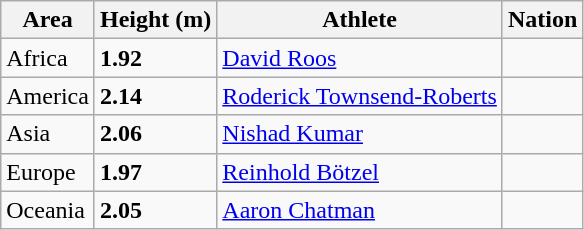<table class="wikitable">
<tr>
<th>Area</th>
<th>Height (m)</th>
<th>Athlete</th>
<th>Nation</th>
</tr>
<tr>
<td>Africa</td>
<td><strong>1.92</strong></td>
<td><a href='#'>David Roos</a></td>
<td></td>
</tr>
<tr>
<td>America</td>
<td><strong>2.14</strong></td>
<td><a href='#'>Roderick Townsend-Roberts</a></td>
<td></td>
</tr>
<tr>
<td>Asia</td>
<td><strong>2.06</strong></td>
<td><a href='#'>Nishad Kumar</a></td>
<td></td>
</tr>
<tr>
<td>Europe</td>
<td><strong>1.97</strong></td>
<td><a href='#'>Reinhold Bötzel</a></td>
<td></td>
</tr>
<tr>
<td>Oceania</td>
<td><strong>2.05</strong></td>
<td><a href='#'>Aaron Chatman</a></td>
<td></td>
</tr>
</table>
